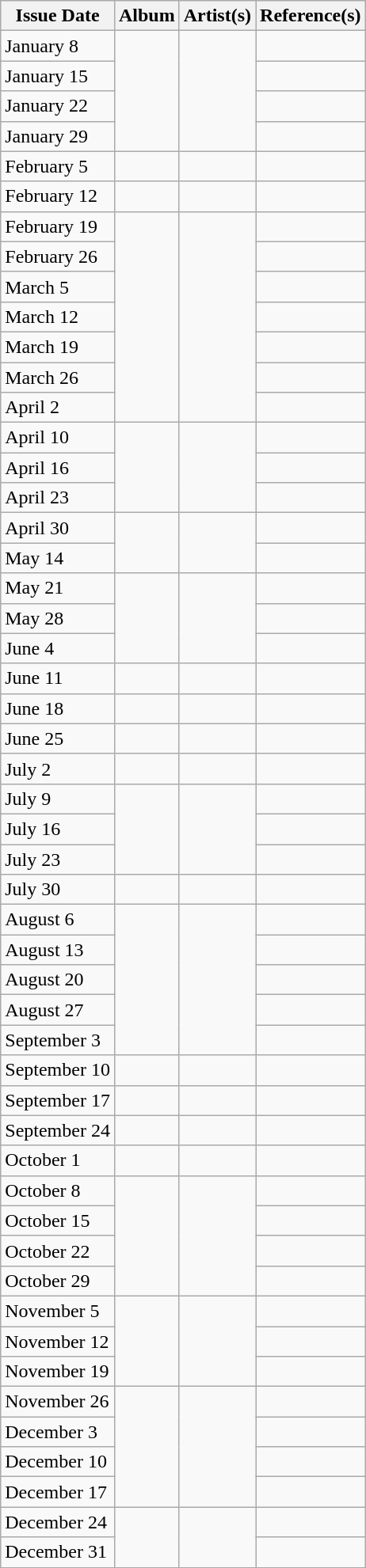<table class="wikitable">
<tr>
<th style="text-align: center;">Issue Date</th>
<th style="text-align: center;">Album</th>
<th style="text-align: center;">Artist(s)</th>
<th style="text-align: center;">Reference(s)</th>
</tr>
<tr>
<td>January 8</td>
<td rowspan=4><em>  </em></td>
<td rowspan=4></td>
<td></td>
</tr>
<tr>
<td>January 15</td>
<td></td>
</tr>
<tr>
<td>January 22</td>
<td></td>
</tr>
<tr>
<td>January 29</td>
<td></td>
</tr>
<tr>
<td>February 5</td>
<td rowspan=1><em>  </em></td>
<td rowspan=1></td>
<td></td>
</tr>
<tr>
<td>February 12</td>
<td rowspan=1><em>  </em></td>
<td rowspan=1></td>
<td></td>
</tr>
<tr>
<td>February 19</td>
<td rowspan=7><em>  </em></td>
<td rowspan=7></td>
<td></td>
</tr>
<tr>
<td>February 26</td>
<td></td>
</tr>
<tr>
<td>March 5</td>
<td></td>
</tr>
<tr>
<td>March 12</td>
<td></td>
</tr>
<tr>
<td>March 19</td>
<td></td>
</tr>
<tr>
<td>March 26</td>
<td></td>
</tr>
<tr>
<td>April 2</td>
<td></td>
</tr>
<tr>
<td>April 10</td>
<td rowspan=3><em>  </em></td>
<td rowspan=3></td>
<td></td>
</tr>
<tr>
<td>April 16</td>
<td></td>
</tr>
<tr>
<td>April 23</td>
<td></td>
</tr>
<tr>
<td>April 30</td>
<td rowspan=2><em>  </em></td>
<td rowspan=2></td>
<td></td>
</tr>
<tr>
<td>May 14</td>
<td></td>
</tr>
<tr>
<td>May 21</td>
<td rowspan=3><em>  </em></td>
<td rowspan=3></td>
<td></td>
</tr>
<tr>
<td>May 28</td>
<td></td>
</tr>
<tr>
<td>June 4</td>
<td></td>
</tr>
<tr>
<td>June 11</td>
<td rowspan=1><em>  </em></td>
<td rowspan=1></td>
<td></td>
</tr>
<tr>
<td>June 18</td>
<td rowspan=1><em>  </em></td>
<td rowspan=1></td>
<td></td>
</tr>
<tr>
<td>June 25</td>
<td rowspan=1><em>  </em></td>
<td rowspan=1></td>
<td></td>
</tr>
<tr>
<td>July 2</td>
<td rowspan=1><em>  </em></td>
<td rowspan=1></td>
<td></td>
</tr>
<tr>
<td>July 9</td>
<td rowspan=3><em>  </em></td>
<td rowspan=3></td>
<td></td>
</tr>
<tr>
<td>July 16</td>
<td></td>
</tr>
<tr>
<td>July 23</td>
<td></td>
</tr>
<tr>
<td>July 30</td>
<td rowspan=1><em>  </em></td>
<td rowspan=1></td>
<td></td>
</tr>
<tr>
<td>August 6</td>
<td rowspan=5><em>  </em></td>
<td rowspan=5></td>
<td></td>
</tr>
<tr>
<td>August 13</td>
<td></td>
</tr>
<tr>
<td>August 20</td>
<td></td>
</tr>
<tr>
<td>August 27</td>
<td></td>
</tr>
<tr>
<td>September 3</td>
<td></td>
</tr>
<tr>
<td>September 10</td>
<td rowspan=1><em>  </em></td>
<td rowspan=1></td>
<td></td>
</tr>
<tr>
<td>September 17</td>
<td rowspan=1><em>  </em></td>
<td rowspan=1></td>
<td></td>
</tr>
<tr>
<td>September 24</td>
<td rowspan=1><em>  </em></td>
<td rowspan=1></td>
<td></td>
</tr>
<tr>
<td>October 1</td>
<td rowspan=1><em>  </em></td>
<td rowspan=1></td>
<td></td>
</tr>
<tr>
<td>October 8</td>
<td rowspan=4><em>  </em></td>
<td rowspan=4></td>
<td></td>
</tr>
<tr>
<td>October 15</td>
<td></td>
</tr>
<tr>
<td>October 22</td>
<td></td>
</tr>
<tr>
<td>October 29</td>
<td></td>
</tr>
<tr>
<td>November 5</td>
<td rowspan=3><em>  </em></td>
<td rowspan=3></td>
<td></td>
</tr>
<tr>
<td>November 12</td>
<td></td>
</tr>
<tr>
<td>November 19</td>
<td></td>
</tr>
<tr>
<td>November 26</td>
<td rowspan=4><em>  </em></td>
<td rowspan=4></td>
<td></td>
</tr>
<tr>
<td>December 3</td>
<td></td>
</tr>
<tr>
<td>December 10</td>
<td></td>
</tr>
<tr>
<td>December 17</td>
<td></td>
</tr>
<tr>
<td>December 24</td>
<td rowspan=2><em>  </em></td>
<td rowspan=2></td>
<td></td>
</tr>
<tr>
<td>December 31</td>
<td></td>
</tr>
</table>
